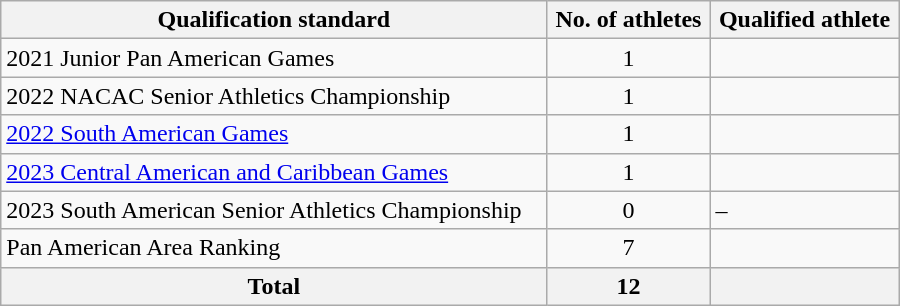<table class="wikitable" style="text-align:left; width:600px;">
<tr>
<th>Qualification standard</th>
<th>No. of athletes</th>
<th>Qualified athlete</th>
</tr>
<tr>
<td>2021 Junior Pan American Games</td>
<td align=center>1</td>
<td></td>
</tr>
<tr>
<td>2022 NACAC Senior Athletics Championship</td>
<td align=center>1</td>
<td></td>
</tr>
<tr>
<td><a href='#'>2022 South American Games</a></td>
<td align=center>1</td>
<td></td>
</tr>
<tr>
<td><a href='#'>2023 Central American and Caribbean Games</a></td>
<td align=center>1</td>
<td></td>
</tr>
<tr>
<td>2023 South American Senior Athletics Championship</td>
<td align=center>0</td>
<td>–</td>
</tr>
<tr>
<td>Pan American Area Ranking</td>
<td align=center>7</td>
<td></td>
</tr>
<tr>
<th>Total</th>
<th>12</th>
<th colspan=2></th>
</tr>
</table>
